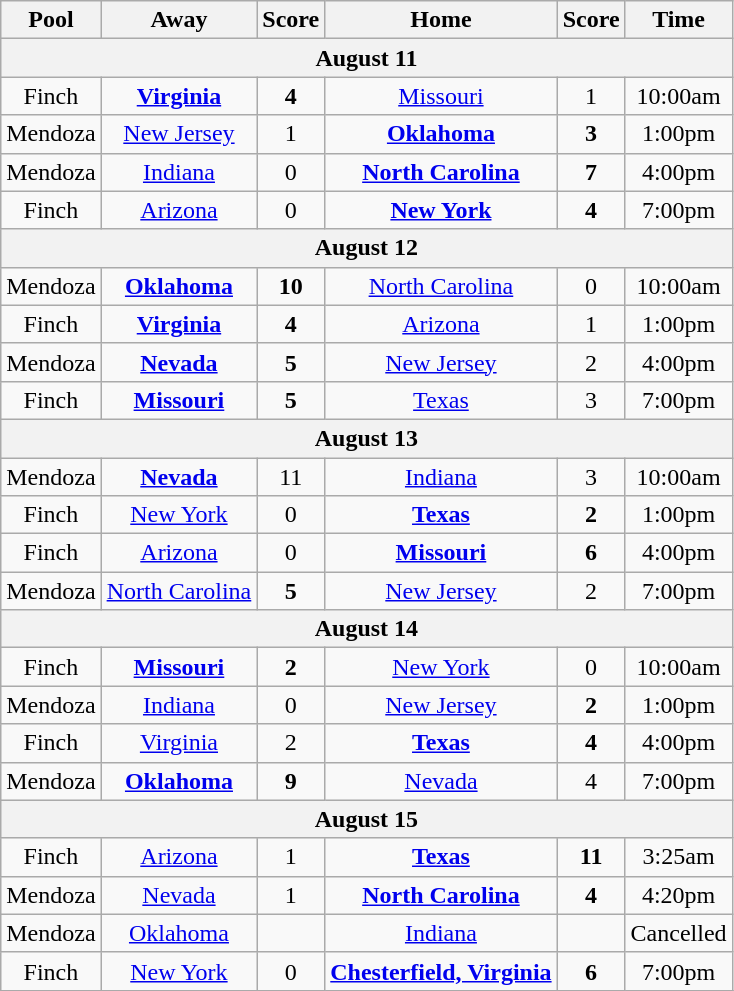<table class="wikitable">
<tr>
<th>Pool</th>
<th>Away</th>
<th>Score</th>
<th>Home</th>
<th>Score</th>
<th>Time</th>
</tr>
<tr>
<th colspan="6">August 11</th>
</tr>
<tr>
<td align=center>Finch</td>
<td align=center> <strong><a href='#'>Virginia</a></strong></td>
<td align=center><strong>4</strong></td>
<td align=center> <a href='#'>Missouri</a></td>
<td align=center>1</td>
<td align=center>10:00am</td>
</tr>
<tr>
<td align=center>Mendoza</td>
<td align=center> <a href='#'>New Jersey</a></td>
<td align=center>1</td>
<td align=center> <strong><a href='#'>Oklahoma</a></strong></td>
<td align=center><strong>3</strong></td>
<td align=center>1:00pm</td>
</tr>
<tr>
<td align=center>Mendoza</td>
<td align=center> <a href='#'>Indiana</a></td>
<td align=center>0</td>
<td align=center> <strong><a href='#'>North Carolina</a></strong></td>
<td align=center><strong>7</strong></td>
<td align=center>4:00pm</td>
</tr>
<tr>
<td align=center>Finch</td>
<td align=center> <a href='#'>Arizona</a></td>
<td align=center>0</td>
<td align=center> <strong><a href='#'>
New York</a></strong></td>
<td align=center><strong>4</strong></td>
<td align=center>7:00pm</td>
</tr>
<tr>
<th colspan="6">August 12</th>
</tr>
<tr>
<td align=center>Mendoza</td>
<td align=center> <strong><a href='#'>Oklahoma</a></strong></td>
<td align=center><strong>10</strong></td>
<td align=center> <a href='#'>North Carolina</a></td>
<td align=center>0</td>
<td align=center>10:00am</td>
</tr>
<tr>
<td align=center>Finch</td>
<td align=center> <strong><a href='#'>Virginia</a></strong></td>
<td align=center><strong>4</strong></td>
<td align=center> <a href='#'>Arizona</a></td>
<td align=center>1</td>
<td align=center>1:00pm</td>
</tr>
<tr>
<td align=center>Mendoza</td>
<td align=center> <strong><a href='#'>Nevada</a></strong></td>
<td align=center><strong>5</strong></td>
<td align=center> <a href='#'>New Jersey</a></td>
<td align=center>2</td>
<td align=center>4:00pm</td>
</tr>
<tr>
<td align=center>Finch</td>
<td align=center> <strong><a href='#'>Missouri</a></strong></td>
<td align=center><strong>5</strong></td>
<td align=center> <a href='#'>Texas</a></td>
<td align=center>3</td>
<td align=center>7:00pm</td>
</tr>
<tr>
<th colspan="6">August 13</th>
</tr>
<tr>
<td align=center>Mendoza</td>
<td align=center> <strong><a href='#'>Nevada</a></strong></td>
<td align=center>11</td>
<td align=center> <a href='#'>Indiana</a></td>
<td align=center>3</td>
<td align=center>10:00am</td>
</tr>
<tr>
<td align=center>Finch</td>
<td align=center> <a href='#'>
New York</a></td>
<td align=center>0</td>
<td align=center> <strong><a href='#'>Texas</a></strong></td>
<td align=center><strong>2</strong></td>
<td align=center>1:00pm</td>
</tr>
<tr>
<td align=center>Finch</td>
<td align=center> <a href='#'>Arizona</a></td>
<td align=center>0</td>
<td align=center> <strong><a href='#'>Missouri</a></strong></td>
<td align=center><strong>6</strong></td>
<td align=center>4:00pm</td>
</tr>
<tr>
<td align=center>Mendoza</td>
<td align=center> <a href='#'>North Carolina</a></td>
<td align=center><strong>5</strong></td>
<td align=center> <a href='#'>New Jersey</a></td>
<td align=center>2</td>
<td align=center>7:00pm</td>
</tr>
<tr>
<th colspan="6">August 14</th>
</tr>
<tr>
<td align=center>Finch</td>
<td align=center> <strong><a href='#'>Missouri</a></strong></td>
<td align=center><strong>2</strong></td>
<td align=center> <a href='#'>
New York</a></td>
<td align=center>0</td>
<td align=center>10:00am</td>
</tr>
<tr>
<td align=center>Mendoza</td>
<td align=center> <a href='#'>Indiana</a></td>
<td align=center>0</td>
<td align=center> <a href='#'>New Jersey</a></td>
<td align=center><strong>2</strong></td>
<td align=center>1:00pm</td>
</tr>
<tr>
<td align=center>Finch</td>
<td align=center> <a href='#'>Virginia</a></td>
<td align=center>2</td>
<td align=center> <strong><a href='#'>Texas</a></strong></td>
<td align=center><strong>4</strong></td>
<td align=center>4:00pm</td>
</tr>
<tr>
<td align=center>Mendoza</td>
<td align=center> <strong><a href='#'>Oklahoma</a></strong></td>
<td align=center><strong>9</strong></td>
<td align=center> <a href='#'>Nevada</a></td>
<td align=center>4</td>
<td align=center>7:00pm</td>
</tr>
<tr>
<th colspan="6">August 15</th>
</tr>
<tr>
<td align=center>Finch</td>
<td align=center> <a href='#'>Arizona</a></td>
<td align=center>1</td>
<td align=center> <strong><a href='#'>Texas</a></strong></td>
<td align=center><strong>11</strong></td>
<td align=center>3:25am</td>
</tr>
<tr>
<td align=center>Mendoza</td>
<td align=center> <a href='#'>Nevada</a></td>
<td align=center>1</td>
<td align=center> <strong><a href='#'>North Carolina</a></strong></td>
<td align=center><strong>4</strong></td>
<td align=center>4:20pm</td>
</tr>
<tr>
<td align=center>Mendoza</td>
<td align=center> <a href='#'>Oklahoma</a></td>
<td align=center></td>
<td align=center> <a href='#'>Indiana</a></td>
<td align=center></td>
<td align=center>Cancelled</td>
</tr>
<tr>
<td align=center>Finch</td>
<td align=center> <a href='#'>
New York</a></td>
<td align=center>0</td>
<td align=center> <strong><a href='#'>Chesterfield, Virginia</a></strong></td>
<td align=center><strong>6</strong></td>
<td align=center>7:00pm</td>
</tr>
<tr>
</tr>
</table>
